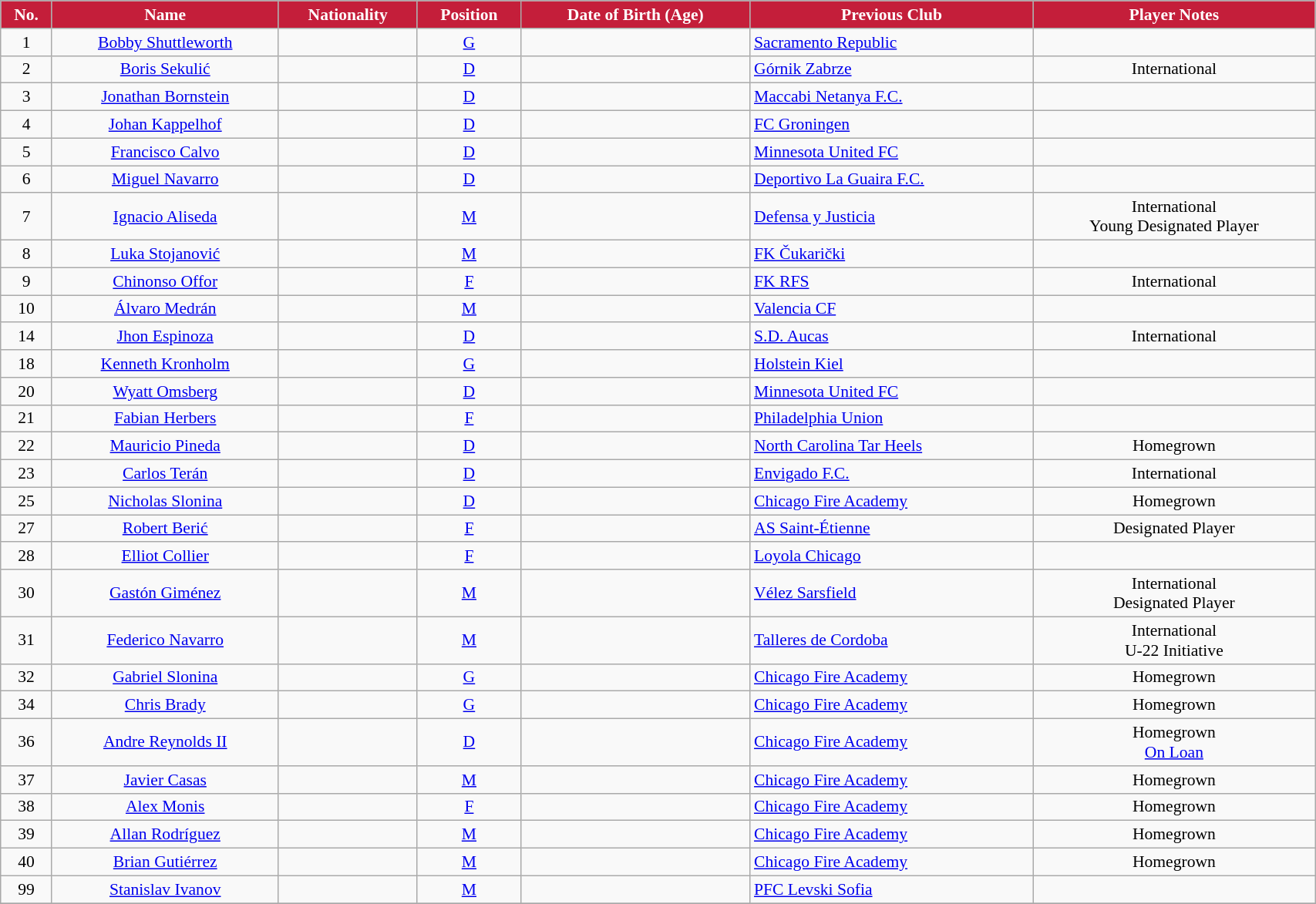<table class="wikitable" style="text-align:center; font-size:90%; width:90%;">
<tr>
<th style="background:#C41E3A; color:white; text-align:center;">No.</th>
<th style="background:#C41E3A; color:white; text-align:center;">Name</th>
<th style="background:#C41E3A; color:white; text-align:center;">Nationality</th>
<th style="background:#C41E3A; color:white; text-align:center;">Position</th>
<th style="background:#C41E3A; color:white; text-align:center;">Date of Birth (Age)</th>
<th style="background:#C41E3A; color:white; text-align:center;">Previous Club</th>
<th style="background:#C41E3A; color:white; text-align:center;">Player Notes</th>
</tr>
<tr>
<td>1</td>
<td><a href='#'>Bobby Shuttleworth</a></td>
<td></td>
<td><a href='#'>G</a></td>
<td></td>
<td align="left"> <a href='#'>Sacramento Republic</a></td>
<td></td>
</tr>
<tr>
<td>2</td>
<td><a href='#'>Boris Sekulić</a></td>
<td></td>
<td><a href='#'>D</a></td>
<td></td>
<td align="left"> <a href='#'>Górnik Zabrze</a></td>
<td>International</td>
</tr>
<tr>
<td>3</td>
<td><a href='#'>Jonathan Bornstein</a></td>
<td></td>
<td><a href='#'>D</a></td>
<td></td>
<td align="left"> <a href='#'>Maccabi Netanya F.C.</a></td>
<td></td>
</tr>
<tr>
<td>4</td>
<td><a href='#'>Johan Kappelhof</a></td>
<td></td>
<td><a href='#'>D</a></td>
<td></td>
<td align="left"> <a href='#'>FC Groningen</a></td>
<td></td>
</tr>
<tr>
<td>5</td>
<td><a href='#'>Francisco Calvo</a></td>
<td></td>
<td><a href='#'>D</a></td>
<td></td>
<td align="left"> <a href='#'>Minnesota United FC</a></td>
<td></td>
</tr>
<tr>
<td>6</td>
<td><a href='#'>Miguel Navarro</a></td>
<td></td>
<td><a href='#'>D</a></td>
<td></td>
<td align="left"> <a href='#'>Deportivo La Guaira F.C.</a></td>
<td></td>
</tr>
<tr>
<td>7</td>
<td><a href='#'>Ignacio Aliseda</a></td>
<td></td>
<td><a href='#'>M</a></td>
<td></td>
<td align="left"> <a href='#'>Defensa y Justicia</a></td>
<td>International<br>Young Designated Player</td>
</tr>
<tr>
<td>8</td>
<td><a href='#'>Luka Stojanović</a></td>
<td></td>
<td><a href='#'>M</a></td>
<td></td>
<td align="left"> <a href='#'>FK Čukarički</a></td>
<td></td>
</tr>
<tr>
<td>9</td>
<td><a href='#'>Chinonso Offor</a></td>
<td></td>
<td><a href='#'>F</a></td>
<td></td>
<td align="left"> <a href='#'>FK RFS</a></td>
<td>International</td>
</tr>
<tr>
<td>10</td>
<td><a href='#'>Álvaro Medrán</a></td>
<td></td>
<td><a href='#'>M</a></td>
<td></td>
<td align="left"> <a href='#'>Valencia CF</a></td>
<td></td>
</tr>
<tr>
<td>14</td>
<td><a href='#'>Jhon Espinoza</a></td>
<td></td>
<td><a href='#'>D</a></td>
<td></td>
<td align="left"> <a href='#'>S.D. Aucas</a></td>
<td>International</td>
</tr>
<tr>
<td>18</td>
<td><a href='#'>Kenneth Kronholm</a></td>
<td></td>
<td><a href='#'>G</a></td>
<td></td>
<td align="left"> <a href='#'>Holstein Kiel</a></td>
<td></td>
</tr>
<tr>
<td>20</td>
<td><a href='#'>Wyatt Omsberg</a></td>
<td></td>
<td><a href='#'>D</a></td>
<td></td>
<td align="left"> <a href='#'>Minnesota United FC</a></td>
<td></td>
</tr>
<tr>
<td>21</td>
<td><a href='#'>Fabian Herbers</a></td>
<td></td>
<td><a href='#'>F</a></td>
<td></td>
<td align="left"> <a href='#'>Philadelphia Union</a></td>
<td></td>
</tr>
<tr>
<td>22</td>
<td><a href='#'>Mauricio Pineda</a></td>
<td></td>
<td><a href='#'>D</a></td>
<td></td>
<td align="left"> <a href='#'>North Carolina Tar Heels</a></td>
<td>Homegrown</td>
</tr>
<tr>
<td>23</td>
<td><a href='#'>Carlos Terán</a></td>
<td></td>
<td><a href='#'>D</a></td>
<td></td>
<td align="left"> <a href='#'>Envigado F.C.</a></td>
<td>International</td>
</tr>
<tr>
<td>25</td>
<td><a href='#'>Nicholas Slonina</a></td>
<td></td>
<td><a href='#'>D</a></td>
<td></td>
<td align="left"> <a href='#'>Chicago Fire Academy</a></td>
<td>Homegrown</td>
</tr>
<tr>
<td>27</td>
<td><a href='#'>Robert Berić</a></td>
<td></td>
<td><a href='#'>F</a></td>
<td></td>
<td align="left"> <a href='#'>AS Saint-Étienne</a></td>
<td>Designated Player</td>
</tr>
<tr>
<td>28</td>
<td><a href='#'>Elliot Collier</a></td>
<td></td>
<td><a href='#'>F</a></td>
<td></td>
<td align="left"> <a href='#'>Loyola Chicago</a></td>
<td></td>
</tr>
<tr>
<td>30</td>
<td><a href='#'>Gastón Giménez</a></td>
<td></td>
<td><a href='#'>M</a></td>
<td></td>
<td align="left"> <a href='#'>Vélez Sarsfield</a></td>
<td>International<br>Designated Player</td>
</tr>
<tr>
<td>31</td>
<td><a href='#'>Federico Navarro</a></td>
<td></td>
<td><a href='#'>M</a></td>
<td></td>
<td align="left"> <a href='#'>Talleres de Cordoba</a></td>
<td>International<br>U-22 Initiative</td>
</tr>
<tr>
<td>32</td>
<td><a href='#'>Gabriel Slonina</a></td>
<td></td>
<td><a href='#'>G</a></td>
<td></td>
<td align="left"> <a href='#'>Chicago Fire Academy</a></td>
<td>Homegrown</td>
</tr>
<tr>
<td>34</td>
<td><a href='#'>Chris Brady</a></td>
<td></td>
<td><a href='#'>G</a></td>
<td></td>
<td align="left"> <a href='#'>Chicago Fire Academy</a></td>
<td>Homegrown</td>
</tr>
<tr>
<td>36</td>
<td><a href='#'>Andre Reynolds II</a></td>
<td></td>
<td><a href='#'>D</a></td>
<td></td>
<td align="left"> <a href='#'>Chicago Fire Academy</a></td>
<td>Homegrown<br><a href='#'>On Loan</a></td>
</tr>
<tr>
<td>37</td>
<td><a href='#'>Javier Casas</a></td>
<td></td>
<td><a href='#'>M</a></td>
<td></td>
<td align="left"> <a href='#'>Chicago Fire Academy</a></td>
<td>Homegrown</td>
</tr>
<tr>
<td>38</td>
<td><a href='#'>Alex Monis</a></td>
<td></td>
<td><a href='#'>F</a></td>
<td></td>
<td align="left"> <a href='#'>Chicago Fire Academy</a></td>
<td>Homegrown</td>
</tr>
<tr>
<td>39</td>
<td><a href='#'>Allan Rodríguez</a></td>
<td></td>
<td><a href='#'>M</a></td>
<td></td>
<td align="left"> <a href='#'>Chicago Fire Academy</a></td>
<td>Homegrown</td>
</tr>
<tr>
<td>40</td>
<td><a href='#'>Brian Gutiérrez</a></td>
<td></td>
<td><a href='#'>M</a></td>
<td></td>
<td align="left"> <a href='#'>Chicago Fire Academy</a></td>
<td>Homegrown</td>
</tr>
<tr>
<td>99</td>
<td><a href='#'>Stanislav Ivanov</a></td>
<td></td>
<td><a href='#'>M</a></td>
<td></td>
<td align="left"> <a href='#'>PFC Levski Sofia</a></td>
<td></td>
</tr>
<tr>
</tr>
</table>
